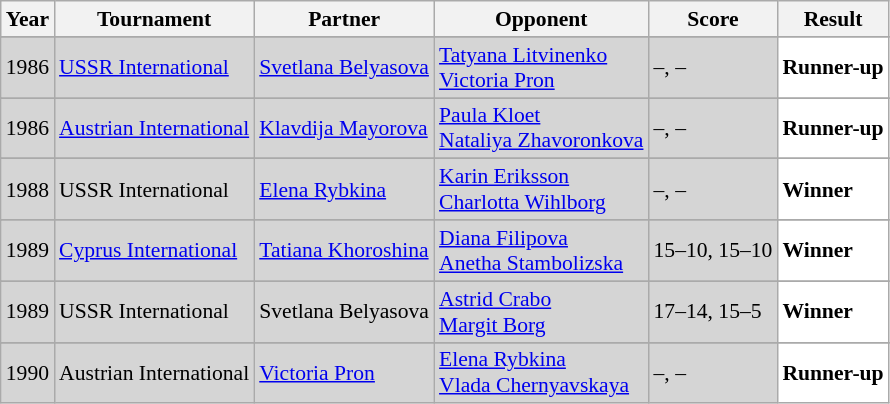<table class="sortable wikitable" style="font-size: 90%;">
<tr>
<th>Year</th>
<th>Tournament</th>
<th>Partner</th>
<th>Opponent</th>
<th>Score</th>
<th>Result</th>
</tr>
<tr>
</tr>
<tr style="background:#D5D5D5">
<td align="center">1986</td>
<td align="left"><a href='#'>USSR International</a></td>
<td align="left"> <a href='#'>Svetlana Belyasova</a></td>
<td align="left"> <a href='#'>Tatyana Litvinenko</a> <br>  <a href='#'>Victoria Pron</a></td>
<td align="left">–, –</td>
<td style="text-align:left; background:white"> <strong>Runner-up</strong></td>
</tr>
<tr>
</tr>
<tr style="background:#D5D5D5">
<td align="center">1986</td>
<td align="left"><a href='#'>Austrian International</a></td>
<td align="left"> <a href='#'>Klavdija Mayorova</a></td>
<td align="left"> <a href='#'>Paula Kloet</a> <br>  <a href='#'>Nataliya Zhavoronkova</a></td>
<td align="left">–, –</td>
<td style="text-align:left; background:white"> <strong>Runner-up</strong></td>
</tr>
<tr>
</tr>
<tr style="background:#D5D5D5">
<td align="center">1988</td>
<td align="left">USSR International</td>
<td align="left"> <a href='#'>Elena Rybkina</a></td>
<td align="left"> <a href='#'>Karin Eriksson</a> <br>  <a href='#'>Charlotta Wihlborg</a></td>
<td align="left">–, –</td>
<td style="text-align:left; background:white"> <strong>Winner</strong></td>
</tr>
<tr>
</tr>
<tr style="background:#D5D5D5">
<td align="center">1989</td>
<td align="left"><a href='#'>Cyprus International</a></td>
<td align="left"> <a href='#'>Tatiana Khoroshina</a></td>
<td align="left"> <a href='#'>Diana Filipova</a> <br>  <a href='#'>Anetha Stambolizska</a></td>
<td align="left">15–10, 15–10</td>
<td style="text-align:left; background:white"> <strong>Winner</strong></td>
</tr>
<tr>
</tr>
<tr style="background:#D5D5D5">
<td align="center">1989</td>
<td align="left">USSR International</td>
<td align="left"> Svetlana Belyasova</td>
<td align="left"> <a href='#'>Astrid Crabo</a> <br>  <a href='#'>Margit Borg</a></td>
<td align="left">17–14, 15–5</td>
<td style="text-align:left; background:white"> <strong>Winner</strong></td>
</tr>
<tr>
</tr>
<tr style="background:#D5D5D5">
<td align="center">1990</td>
<td align="left">Austrian International</td>
<td align="left"> <a href='#'>Victoria Pron</a></td>
<td align="left"> <a href='#'>Elena Rybkina</a> <br>  <a href='#'>Vlada Chernyavskaya</a></td>
<td align="left">–, –</td>
<td style="text-align:left; background:white"> <strong>Runner-up</strong></td>
</tr>
</table>
